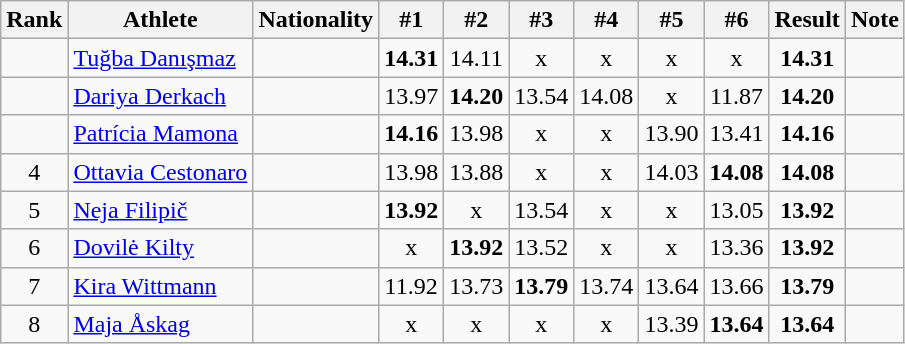<table class="wikitable sortable" style="text-align:center">
<tr>
<th>Rank</th>
<th>Athlete</th>
<th>Nationality</th>
<th>#1</th>
<th>#2</th>
<th>#3</th>
<th>#4</th>
<th>#5</th>
<th>#6</th>
<th>Result</th>
<th>Note</th>
</tr>
<tr>
<td></td>
<td align="left"><a href='#'>Tuğba Danışmaz</a></td>
<td align="left"></td>
<td><strong>14.31</strong></td>
<td>14.11</td>
<td>x</td>
<td>x</td>
<td>x</td>
<td>x</td>
<td><strong>14.31</strong></td>
<td></td>
</tr>
<tr>
<td></td>
<td align="left"><a href='#'>Dariya Derkach</a></td>
<td align="left"></td>
<td>13.97</td>
<td><strong>14.20</strong></td>
<td>13.54</td>
<td>14.08</td>
<td>x</td>
<td>11.87</td>
<td><strong>14.20</strong></td>
<td></td>
</tr>
<tr>
<td></td>
<td align="left"><a href='#'>Patrícia Mamona</a></td>
<td align="left"></td>
<td><strong>14.16</strong></td>
<td>13.98</td>
<td>x</td>
<td>x</td>
<td>13.90</td>
<td>13.41</td>
<td><strong>14.16</strong></td>
<td></td>
</tr>
<tr>
<td>4</td>
<td align="left"><a href='#'>Ottavia Cestonaro</a></td>
<td align="left"></td>
<td>13.98</td>
<td>13.88</td>
<td>x</td>
<td>x</td>
<td>14.03</td>
<td><strong>14.08</strong></td>
<td><strong>14.08</strong></td>
<td></td>
</tr>
<tr>
<td>5</td>
<td align="left"><a href='#'>Neja Filipič</a></td>
<td align="left"></td>
<td><strong>13.92</strong></td>
<td>x</td>
<td>13.54</td>
<td>x</td>
<td>x</td>
<td>13.05</td>
<td><strong>13.92</strong></td>
<td></td>
</tr>
<tr>
<td>6</td>
<td align="left"><a href='#'>Dovilė Kilty</a></td>
<td align="left"></td>
<td>x</td>
<td><strong>13.92</strong></td>
<td>13.52</td>
<td>x</td>
<td>x</td>
<td>13.36</td>
<td><strong>13.92</strong></td>
<td></td>
</tr>
<tr>
<td>7</td>
<td align="left"><a href='#'>Kira Wittmann</a></td>
<td align="left"></td>
<td>11.92</td>
<td>13.73</td>
<td><strong>13.79</strong></td>
<td>13.74</td>
<td>13.64</td>
<td>13.66</td>
<td><strong>13.79</strong></td>
<td></td>
</tr>
<tr>
<td>8</td>
<td align="left"><a href='#'>Maja Åskag</a></td>
<td align="left"></td>
<td>x</td>
<td>x</td>
<td>x</td>
<td>x</td>
<td>13.39</td>
<td><strong>13.64</strong></td>
<td><strong>13.64</strong></td>
<td></td>
</tr>
</table>
